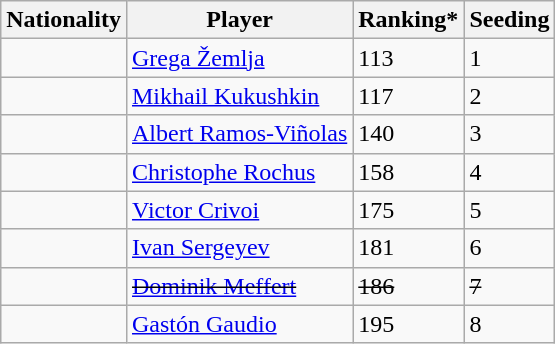<table class="wikitable" border="1">
<tr>
<th>Nationality</th>
<th>Player</th>
<th>Ranking*</th>
<th>Seeding</th>
</tr>
<tr>
<td></td>
<td><a href='#'>Grega Žemlja</a></td>
<td>113</td>
<td>1</td>
</tr>
<tr>
<td></td>
<td><a href='#'>Mikhail Kukushkin</a></td>
<td>117</td>
<td>2</td>
</tr>
<tr>
<td></td>
<td><a href='#'>Albert Ramos-Viñolas</a></td>
<td>140</td>
<td>3</td>
</tr>
<tr>
<td></td>
<td><a href='#'>Christophe Rochus</a></td>
<td>158</td>
<td>4</td>
</tr>
<tr>
<td></td>
<td><a href='#'>Victor Crivoi</a></td>
<td>175</td>
<td>5</td>
</tr>
<tr>
<td></td>
<td><a href='#'>Ivan Sergeyev</a></td>
<td>181</td>
<td>6</td>
</tr>
<tr>
<td></td>
<td><s><a href='#'>Dominik Meffert</a></s></td>
<td><s>186</s></td>
<td><s>7</s></td>
</tr>
<tr>
<td></td>
<td><a href='#'>Gastón Gaudio</a></td>
<td>195</td>
<td>8</td>
</tr>
</table>
